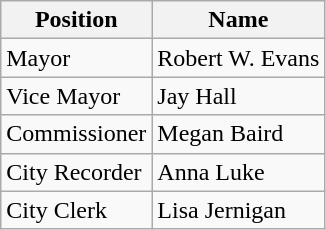<table class="wikitable">
<tr>
<th>Position</th>
<th>Name</th>
</tr>
<tr>
<td>Mayor</td>
<td>Robert W. Evans</td>
</tr>
<tr>
<td>Vice Mayor</td>
<td>Jay Hall</td>
</tr>
<tr>
<td>Commissioner</td>
<td>Megan Baird</td>
</tr>
<tr>
<td>City Recorder</td>
<td>Anna Luke</td>
</tr>
<tr>
<td>City Clerk</td>
<td>Lisa Jernigan</td>
</tr>
</table>
